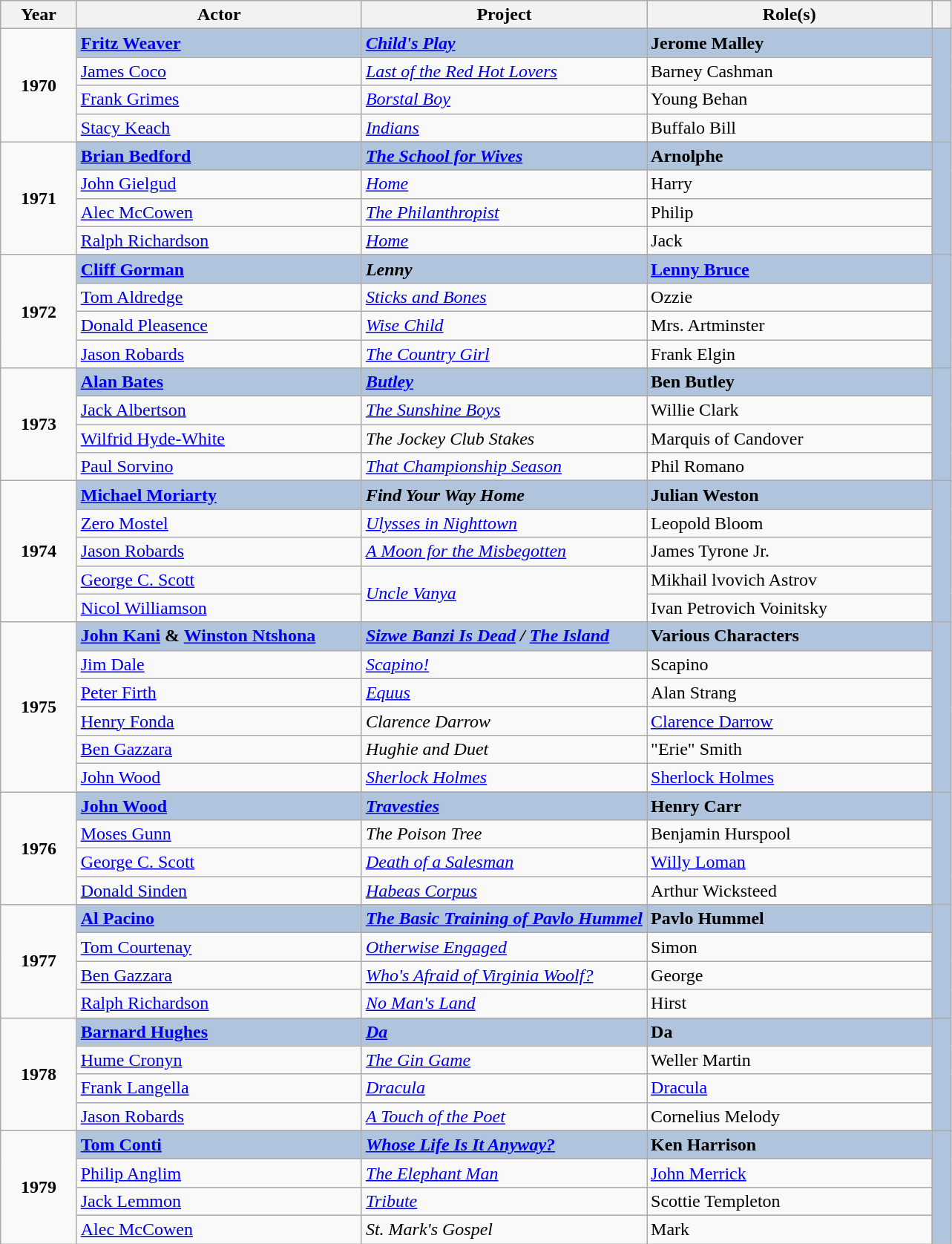<table class="wikitable sortable">
<tr>
<th scope="col" style="width:8%;">Year</th>
<th scope="col" style="width:30%;">Actor</th>
<th scope="col" style="width:30%;">Project</th>
<th scope="col" style="width:30%;">Role(s)</th>
<th scope="col" style="width:2%;" class="unsortable"></th>
</tr>
<tr>
<td rowspan="5" align="center"><strong>1970</strong> <br> </td>
</tr>
<tr style="background:#B0C4DE">
<td><strong><a href='#'>Fritz Weaver</a></strong></td>
<td><strong><em><a href='#'>Child's Play</a></em></strong></td>
<td><strong>Jerome Malley</strong></td>
<td rowspan="5" align="center"></td>
</tr>
<tr>
<td><a href='#'>James Coco</a></td>
<td><em><a href='#'>Last of the Red Hot Lovers</a></em></td>
<td>Barney Cashman</td>
</tr>
<tr>
<td><a href='#'>Frank Grimes</a></td>
<td><em><a href='#'>Borstal Boy</a></em></td>
<td>Young Behan</td>
</tr>
<tr>
<td><a href='#'>Stacy Keach</a></td>
<td><em><a href='#'>Indians</a></em></td>
<td>Buffalo Bill</td>
</tr>
<tr>
<td rowspan="5" align="center"><strong>1971</strong> <br> </td>
</tr>
<tr style="background:#B0C4DE">
<td><strong><a href='#'>Brian Bedford</a></strong></td>
<td><strong><em><a href='#'>The School for Wives</a></em></strong></td>
<td><strong>Arnolphe</strong></td>
<td rowspan="5" align="center"></td>
</tr>
<tr>
<td><a href='#'>John Gielgud</a></td>
<td><em><a href='#'>Home</a></em></td>
<td>Harry</td>
</tr>
<tr>
<td><a href='#'>Alec McCowen</a></td>
<td><em><a href='#'>The Philanthropist</a></em></td>
<td>Philip</td>
</tr>
<tr>
<td><a href='#'>Ralph Richardson</a></td>
<td><em><a href='#'>Home</a></em></td>
<td>Jack</td>
</tr>
<tr>
<td rowspan="5" align="center"><strong>1972</strong> <br> </td>
</tr>
<tr style="background:#B0C4DE">
<td><strong><a href='#'>Cliff Gorman</a></strong></td>
<td><strong><em>Lenny</em></strong></td>
<td><strong><a href='#'>Lenny Bruce</a></strong></td>
<td rowspan="5" align="center"></td>
</tr>
<tr>
<td><a href='#'>Tom Aldredge</a></td>
<td><em><a href='#'>Sticks and Bones</a></em></td>
<td>Ozzie</td>
</tr>
<tr>
<td><a href='#'>Donald Pleasence</a></td>
<td><em><a href='#'>Wise Child</a></em></td>
<td>Mrs. Artminster</td>
</tr>
<tr>
<td><a href='#'>Jason Robards</a></td>
<td><em><a href='#'>The Country Girl</a></em></td>
<td>Frank Elgin</td>
</tr>
<tr>
<td rowspan="5" align="center"><strong>1973</strong> <br> </td>
</tr>
<tr style="background:#B0C4DE">
<td><strong><a href='#'>Alan Bates</a></strong></td>
<td><strong><em><a href='#'>Butley</a></em></strong></td>
<td><strong>Ben Butley</strong></td>
<td rowspan="5" align="center"></td>
</tr>
<tr>
<td><a href='#'>Jack Albertson</a></td>
<td><em><a href='#'>The Sunshine Boys</a></em></td>
<td>Willie Clark</td>
</tr>
<tr>
<td><a href='#'>Wilfrid Hyde-White</a></td>
<td><em>The Jockey Club Stakes</em></td>
<td>Marquis of Candover</td>
</tr>
<tr>
<td><a href='#'>Paul Sorvino</a></td>
<td><em><a href='#'>That Championship Season</a></em></td>
<td>Phil Romano</td>
</tr>
<tr>
<td rowspan="6" align="center"><strong>1974</strong> <br> </td>
</tr>
<tr style="background:#B0C4DE">
<td><strong><a href='#'>Michael Moriarty</a></strong></td>
<td><strong><em>Find Your Way Home</em></strong></td>
<td><strong>Julian Weston</strong></td>
<td rowspan="6" align="center"></td>
</tr>
<tr>
<td><a href='#'>Zero Mostel</a></td>
<td><em><a href='#'>Ulysses in Nighttown</a></em></td>
<td>Leopold Bloom</td>
</tr>
<tr>
<td><a href='#'>Jason Robards</a></td>
<td><em><a href='#'>A Moon for the Misbegotten</a></em></td>
<td>James Tyrone Jr.</td>
</tr>
<tr>
<td><a href='#'>George C. Scott</a></td>
<td rowspan="2"><em><a href='#'>Uncle Vanya</a></em></td>
<td>Mikhail lvovich Astrov</td>
</tr>
<tr>
<td><a href='#'>Nicol Williamson</a></td>
<td>Ivan Petrovich Voinitsky</td>
</tr>
<tr>
<td rowspan="7" align="center"><strong>1975</strong> <br> </td>
</tr>
<tr style="background:#B0C4DE">
<td><strong><a href='#'>John Kani</a> & <a href='#'>Winston Ntshona</a></strong></td>
<td><strong><em><a href='#'>Sizwe Banzi Is Dead</a><em> / </em><a href='#'>The Island</a></em></strong></td>
<td><strong>Various Characters</strong></td>
<td rowspan="7" align="center"></td>
</tr>
<tr>
<td><a href='#'>Jim Dale</a></td>
<td><em><a href='#'>Scapino!</a></em></td>
<td>Scapino</td>
</tr>
<tr>
<td><a href='#'>Peter Firth</a></td>
<td><em><a href='#'>Equus</a></em></td>
<td>Alan Strang</td>
</tr>
<tr>
<td><a href='#'>Henry Fonda</a></td>
<td><em>Clarence Darrow</em></td>
<td><a href='#'>Clarence Darrow</a></td>
</tr>
<tr>
<td><a href='#'>Ben Gazzara</a></td>
<td><em>Hughie and Duet</em></td>
<td>"Erie" Smith</td>
</tr>
<tr>
<td><a href='#'>John Wood</a></td>
<td><em><a href='#'>Sherlock Holmes</a></em></td>
<td><a href='#'>Sherlock Holmes</a></td>
</tr>
<tr>
<td rowspan="5" align="center"><strong>1976</strong> <br> </td>
</tr>
<tr style="background:#B0C4DE">
<td><strong><a href='#'>John Wood</a></strong></td>
<td><strong><em><a href='#'>Travesties</a></em></strong></td>
<td><strong>Henry Carr</strong></td>
<td rowspan="5" align="center"></td>
</tr>
<tr>
<td><a href='#'>Moses Gunn</a></td>
<td><em>The Poison Tree</em></td>
<td>Benjamin Hurspool</td>
</tr>
<tr>
<td><a href='#'>George C. Scott</a></td>
<td><em><a href='#'>Death of a Salesman</a></em></td>
<td><a href='#'>Willy Loman</a></td>
</tr>
<tr>
<td><a href='#'>Donald Sinden</a></td>
<td><em><a href='#'>Habeas Corpus</a></em></td>
<td>Arthur Wicksteed</td>
</tr>
<tr>
<td rowspan="5" align="center"><strong>1977</strong> <br> </td>
</tr>
<tr style="background:#B0C4DE">
<td><strong><a href='#'>Al Pacino</a></strong></td>
<td><strong><em><a href='#'>The Basic Training of Pavlo Hummel</a></em></strong></td>
<td><strong>Pavlo Hummel</strong></td>
<td rowspan="5" align="center"></td>
</tr>
<tr>
<td><a href='#'>Tom Courtenay</a></td>
<td><em><a href='#'>Otherwise Engaged</a></em></td>
<td>Simon</td>
</tr>
<tr>
<td><a href='#'>Ben Gazzara</a></td>
<td><em><a href='#'>Who's Afraid of Virginia Woolf?</a></em></td>
<td>George</td>
</tr>
<tr>
<td><a href='#'>Ralph Richardson</a></td>
<td><em><a href='#'>No Man's Land</a></em></td>
<td>Hirst</td>
</tr>
<tr>
<td rowspan="5" align="center"><strong>1978</strong> <br> </td>
</tr>
<tr style="background:#B0C4DE">
<td><strong><a href='#'>Barnard Hughes</a></strong></td>
<td><strong><em><a href='#'>Da</a></em></strong></td>
<td><strong>Da</strong></td>
<td rowspan="5" align="center"></td>
</tr>
<tr>
<td><a href='#'>Hume Cronyn</a></td>
<td><em><a href='#'>The Gin Game</a></em></td>
<td>Weller Martin</td>
</tr>
<tr>
<td><a href='#'>Frank Langella</a></td>
<td><em><a href='#'>Dracula</a></em></td>
<td><a href='#'>Dracula</a></td>
</tr>
<tr>
<td><a href='#'>Jason Robards</a></td>
<td><em><a href='#'>A Touch of the Poet</a></em></td>
<td>Cornelius Melody</td>
</tr>
<tr>
<td rowspan="5" align="center"><strong>1979</strong> <br> </td>
</tr>
<tr style="background:#B0C4DE">
<td><strong><a href='#'>Tom Conti</a></strong></td>
<td><strong><em><a href='#'>Whose Life Is It Anyway?</a></em></strong></td>
<td><strong>Ken Harrison</strong></td>
<td rowspan="5" align="center"></td>
</tr>
<tr>
<td><a href='#'>Philip Anglim</a></td>
<td><em><a href='#'>The Elephant Man</a></em></td>
<td><a href='#'>John Merrick</a></td>
</tr>
<tr>
<td><a href='#'>Jack Lemmon</a></td>
<td><em><a href='#'>Tribute</a></em></td>
<td>Scottie Templeton</td>
</tr>
<tr>
<td><a href='#'>Alec McCowen</a></td>
<td><em>St. Mark's Gospel</em></td>
<td>Mark</td>
</tr>
</table>
